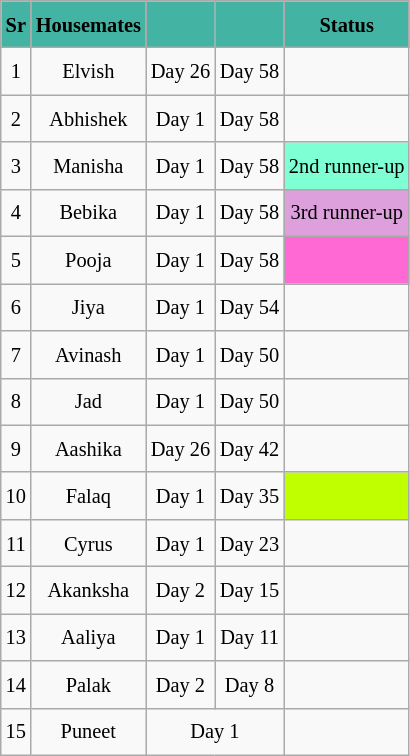<table class="wikitable sortable" style=" text-align:center; font-size:85%; line-height:25px; width:fit;">
<tr>
<th style="background:#43B3A3; color:black;">Sr</th>
<th style="background:#43B3A3; color:black;">Housemates</th>
<th style="background:#43B3A3; color:black;"></th>
<th style="background: #43B3A3; color:black;"></th>
<th style="background: #43B3A3; color:black;">Status</th>
</tr>
<tr>
<td>1</td>
<td>Elvish</td>
<td>Day 26</td>
<td>Day 58</td>
<td></td>
</tr>
<tr>
<td>2</td>
<td>Abhishek</td>
<td>Day 1</td>
<td>Day 58</td>
<td></td>
</tr>
<tr>
<td>3</td>
<td>Manisha</td>
<td>Day 1</td>
<td>Day 58</td>
<td style="background:#7FFFD4;">2nd runner-up</td>
</tr>
<tr>
<td>4</td>
<td>Bebika</td>
<td>Day 1</td>
<td>Day 58</td>
<td style="background:#DDA0DD;">3rd runner-up</td>
</tr>
<tr>
<td>5</td>
<td>Pooja</td>
<td>Day 1</td>
<td>Day 58</td>
<td style="background:#FF69D4;"></td>
</tr>
<tr>
<td>6</td>
<td>Jiya</td>
<td>Day 1</td>
<td>Day 54</td>
<td></td>
</tr>
<tr>
<td>7</td>
<td>Avinash</td>
<td>Day 1</td>
<td>Day 50</td>
<td></td>
</tr>
<tr>
<td>8</td>
<td>Jad</td>
<td>Day 1</td>
<td>Day 50</td>
<td></td>
</tr>
<tr>
<td>9</td>
<td>Aashika</td>
<td>Day 26</td>
<td>Day 42</td>
<td></td>
</tr>
<tr>
<td>10</td>
<td>Falaq</td>
<td>Day 1</td>
<td>Day 35</td>
<td style="background:#BFFF00;"></td>
</tr>
<tr>
<td>11</td>
<td>Cyrus</td>
<td>Day 1</td>
<td>Day 23</td>
<td></td>
</tr>
<tr>
<td>12</td>
<td>Akanksha</td>
<td>Day 2</td>
<td>Day 15</td>
<td></td>
</tr>
<tr>
<td>13</td>
<td>Aaliya</td>
<td>Day 1</td>
<td>Day 11</td>
<td></td>
</tr>
<tr>
<td>14</td>
<td>Palak</td>
<td>Day 2</td>
<td>Day 8</td>
<td></td>
</tr>
<tr>
<td>15</td>
<td>Puneet</td>
<td colspan="2">Day 1</td>
<td></td>
</tr>
</table>
